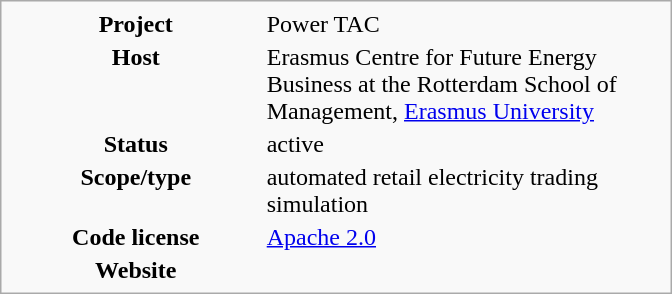<table class="infobox" style="width: 28em">
<tr>
<th style="width: 35%">Project</th>
<td style="width: 55%">Power TAC</td>
</tr>
<tr>
<th>Host</th>
<td>Erasmus Centre for Future Energy Business at the Rotterdam School of Management, <a href='#'>Erasmus University</a></td>
</tr>
<tr>
<th>Status</th>
<td>active</td>
</tr>
<tr>
<th>Scope/type</th>
<td>automated retail electricity trading simulation</td>
</tr>
<tr>
<th>Code license</th>
<td><a href='#'>Apache 2.0</a></td>
</tr>
<tr>
<th>Website</th>
<td></td>
</tr>
</table>
